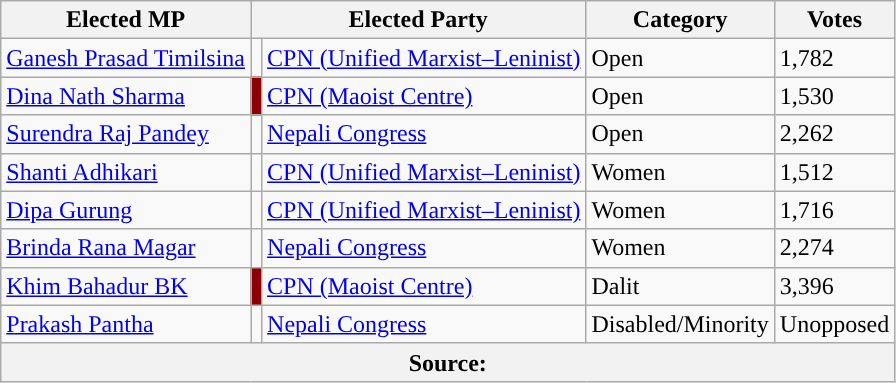<table class="wikitable sortable">
<tr>
<th>Elected MP</th>
<th colspan="2">Elected Party</th>
<th>Category</th>
<th>Votes</th>
</tr>
<tr>
<td><a href='#'>Ganesh Prasad Timilsina</a></td>
<td></td>
<td><a href='#'>CPN (Unified Marxist–Leninist)</a></td>
<td>Open</td>
<td>1,782</td>
</tr>
<tr>
<td><a href='#'>Dina Nath Sharma</a></td>
<td bgcolor="8B0000"></td>
<td><a href='#'>CPN (Maoist Centre)</a></td>
<td>Open</td>
<td>1,530</td>
</tr>
<tr>
<td><a href='#'>Surendra Raj Pandey</a></td>
<td></td>
<td><a href='#'>Nepali Congress</a></td>
<td>Open</td>
<td>2,262</td>
</tr>
<tr>
<td><a href='#'>Shanti Adhikari</a></td>
<td></td>
<td><a href='#'>CPN (Unified Marxist–Leninist)</a></td>
<td>Women</td>
<td>1,512</td>
</tr>
<tr>
<td><a href='#'>Dipa Gurung</a></td>
<td></td>
<td><a href='#'>CPN (Unified Marxist–Leninist)</a></td>
<td>Women</td>
<td>1,716</td>
</tr>
<tr>
<td><a href='#'>Brinda Rana Magar</a></td>
<td></td>
<td><a href='#'>Nepali Congress</a></td>
<td>Women</td>
<td>2,274</td>
</tr>
<tr>
<td><a href='#'>Khim Bahadur BK</a></td>
<td bgcolor="8B0000"></td>
<td><a href='#'>CPN (Maoist Centre)</a></td>
<td>Dalit</td>
<td>3,396</td>
</tr>
<tr>
<td><a href='#'>Prakash Pantha</a></td>
<td></td>
<td><a href='#'>Nepali Congress</a></td>
<td>Disabled/Minority</td>
<td>Unopposed</td>
</tr>
<tr>
<th colspan="5">Source: </th>
</tr>
</table>
